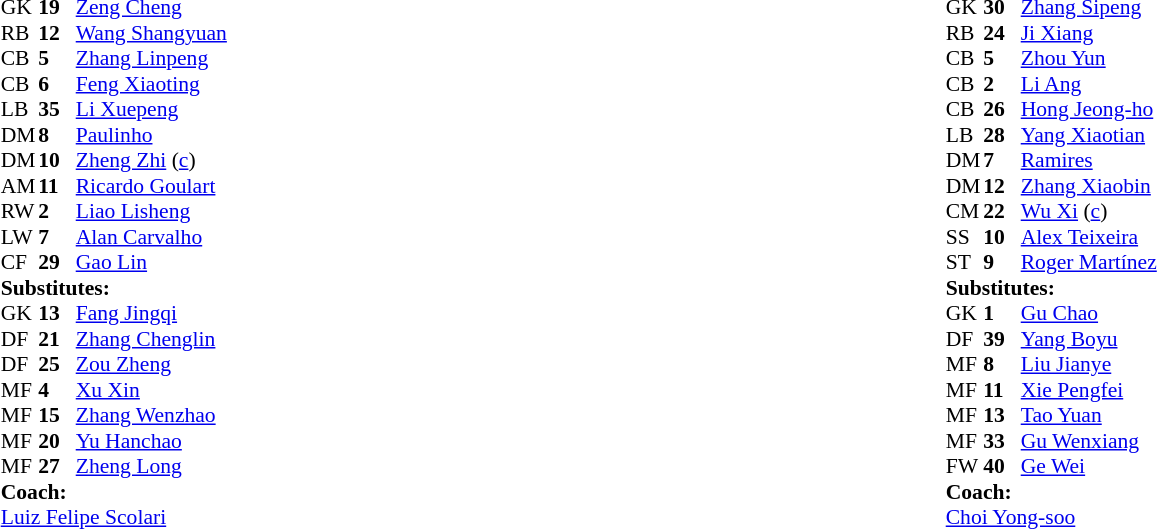<table width="100%">
<tr>
<td valign="top"></td>
<td valign="top" width="50%"><br><table style="font-size: 90%" cellspacing="0" cellpadding="0">
<tr>
<td colspan="4"></td>
</tr>
<tr>
<th width="25"></th>
<th width="25"></th>
</tr>
<tr>
<td>GK</td>
<td><strong>19</strong></td>
<td> <a href='#'>Zeng Cheng</a></td>
</tr>
<tr>
<td>RB</td>
<td><strong>12</strong></td>
<td> <a href='#'>Wang Shangyuan</a></td>
<td></td>
</tr>
<tr>
<td>CB</td>
<td><strong>5</strong></td>
<td> <a href='#'>Zhang Linpeng</a></td>
</tr>
<tr>
<td>CB</td>
<td><strong>6</strong></td>
<td> <a href='#'>Feng Xiaoting</a></td>
</tr>
<tr>
<td>LB</td>
<td><strong>35</strong></td>
<td> <a href='#'>Li Xuepeng</a></td>
<td></td>
</tr>
<tr>
<td>DM</td>
<td><strong>8</strong></td>
<td> <a href='#'>Paulinho</a></td>
</tr>
<tr>
<td>DM</td>
<td><strong>10</strong></td>
<td> <a href='#'>Zheng Zhi</a> (<a href='#'>c</a>)</td>
</tr>
<tr>
<td>AM</td>
<td><strong>11</strong></td>
<td> <a href='#'>Ricardo Goulart</a></td>
<td></td>
<td></td>
</tr>
<tr>
<td>RW</td>
<td><strong>2</strong></td>
<td> <a href='#'>Liao Lisheng</a></td>
<td></td>
<td></td>
</tr>
<tr>
<td>LW</td>
<td><strong>7</strong></td>
<td>  <a href='#'>Alan Carvalho</a></td>
</tr>
<tr>
<td>CF</td>
<td><strong>29</strong></td>
<td> <a href='#'>Gao Lin</a></td>
<td></td>
<td></td>
</tr>
<tr>
<td colspan=4><strong>Substitutes:</strong></td>
</tr>
<tr>
<td>GK</td>
<td><strong>13</strong></td>
<td> <a href='#'>Fang Jingqi</a></td>
</tr>
<tr>
<td>DF</td>
<td><strong>21</strong></td>
<td> <a href='#'>Zhang Chenglin</a></td>
<td></td>
<td></td>
</tr>
<tr>
<td>DF</td>
<td><strong>25</strong></td>
<td> <a href='#'>Zou Zheng</a></td>
</tr>
<tr>
<td>MF</td>
<td><strong>4</strong></td>
<td> <a href='#'>Xu Xin</a></td>
</tr>
<tr>
<td>MF</td>
<td><strong>15</strong></td>
<td> <a href='#'>Zhang Wenzhao</a></td>
</tr>
<tr>
<td>MF</td>
<td><strong>20</strong></td>
<td> <a href='#'>Yu Hanchao</a></td>
<td></td>
<td></td>
</tr>
<tr>
<td>MF</td>
<td><strong>27</strong></td>
<td> <a href='#'>Zheng Long</a></td>
<td></td>
<td></td>
</tr>
<tr>
<td colspan=4><strong>Coach:</strong></td>
</tr>
<tr>
<td colspan="4"> <a href='#'>Luiz Felipe Scolari</a></td>
</tr>
</table>
</td>
<td valign="top" width="45%"><br><table style="font-size: 90%" cellspacing="0" cellpadding="0">
<tr>
<td colspan="4"></td>
</tr>
<tr>
<th width="25"></th>
<th width="25"></th>
</tr>
<tr>
<td>GK</td>
<td><strong>30</strong></td>
<td> <a href='#'>Zhang Sipeng</a></td>
</tr>
<tr>
<td>RB</td>
<td><strong>24</strong></td>
<td> <a href='#'>Ji Xiang</a></td>
<td></td>
<td></td>
</tr>
<tr>
<td>CB</td>
<td><strong>5</strong></td>
<td> <a href='#'>Zhou Yun</a></td>
</tr>
<tr>
<td>CB</td>
<td><strong>2</strong></td>
<td> <a href='#'>Li Ang</a></td>
</tr>
<tr>
<td>CB</td>
<td><strong>26</strong></td>
<td> <a href='#'>Hong Jeong-ho</a></td>
</tr>
<tr>
<td>LB</td>
<td><strong>28</strong></td>
<td> <a href='#'>Yang Xiaotian</a></td>
<td></td>
</tr>
<tr>
<td>DM</td>
<td><strong>7</strong></td>
<td>  <a href='#'>Ramires</a></td>
</tr>
<tr>
<td>DM</td>
<td><strong>12</strong></td>
<td> <a href='#'>Zhang Xiaobin</a></td>
<td></td>
<td></td>
</tr>
<tr>
<td>CM</td>
<td><strong>22</strong></td>
<td> <a href='#'>Wu Xi</a> (<a href='#'>c</a>)</td>
<td></td>
<td></td>
</tr>
<tr>
<td>SS</td>
<td><strong>10</strong></td>
<td> <a href='#'>Alex Teixeira</a></td>
<td></td>
</tr>
<tr>
<td>ST</td>
<td><strong>9</strong></td>
<td> <a href='#'>Roger Martínez</a></td>
</tr>
<tr>
<td colspan=4><strong>Substitutes:</strong></td>
</tr>
<tr>
<td>GK</td>
<td><strong>1</strong></td>
<td> <a href='#'>Gu Chao</a></td>
</tr>
<tr>
<td>DF</td>
<td><strong>39</strong></td>
<td> <a href='#'>Yang Boyu</a></td>
</tr>
<tr>
<td>MF</td>
<td><strong>8</strong></td>
<td> <a href='#'>Liu Jianye</a></td>
</tr>
<tr>
<td>MF</td>
<td><strong>11</strong></td>
<td> <a href='#'>Xie Pengfei</a></td>
<td></td>
<td></td>
</tr>
<tr>
<td>MF</td>
<td><strong>13</strong></td>
<td> <a href='#'>Tao Yuan</a></td>
<td></td>
<td></td>
</tr>
<tr>
<td>MF</td>
<td><strong>33</strong></td>
<td> <a href='#'>Gu Wenxiang</a></td>
</tr>
<tr>
<td>FW</td>
<td><strong>40</strong></td>
<td> <a href='#'>Ge Wei</a></td>
<td></td>
<td></td>
</tr>
<tr>
<td colspan=4><strong>Coach:</strong></td>
</tr>
<tr>
<td colspan="4"> <a href='#'>Choi Yong-soo</a></td>
</tr>
</table>
</td>
</tr>
<tr>
</tr>
</table>
